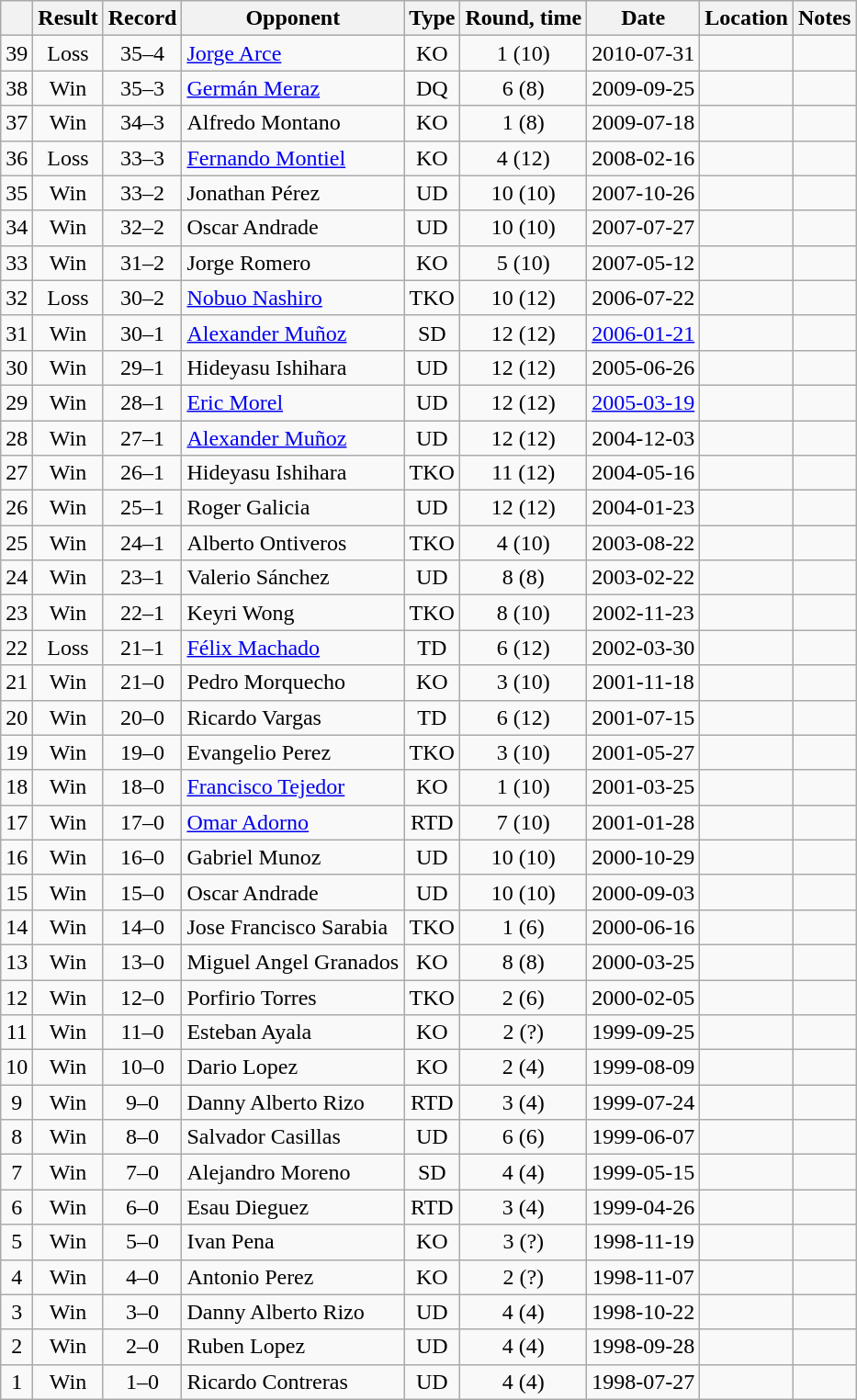<table class=wikitable style=text-align:center>
<tr>
<th></th>
<th>Result</th>
<th>Record</th>
<th>Opponent</th>
<th>Type</th>
<th>Round, time</th>
<th>Date</th>
<th>Location</th>
<th>Notes</th>
</tr>
<tr>
<td>39</td>
<td>Loss</td>
<td>35–4</td>
<td align=left><a href='#'>Jorge Arce</a></td>
<td>KO</td>
<td>1 (10)</td>
<td>2010-07-31</td>
<td align=left></td>
<td align=left></td>
</tr>
<tr>
<td>38</td>
<td>Win</td>
<td>35–3</td>
<td align=left><a href='#'>Germán Meraz</a></td>
<td>DQ</td>
<td>6 (8)</td>
<td>2009-09-25</td>
<td align=left></td>
<td align=left></td>
</tr>
<tr>
<td>37</td>
<td>Win</td>
<td>34–3</td>
<td align=left>Alfredo Montano</td>
<td>KO</td>
<td>1 (8)</td>
<td>2009-07-18</td>
<td align=left></td>
<td align=left></td>
</tr>
<tr>
<td>36</td>
<td>Loss</td>
<td>33–3</td>
<td align=left><a href='#'>Fernando Montiel</a></td>
<td>KO</td>
<td>4 (12)</td>
<td>2008-02-16</td>
<td align=left></td>
<td align=left></td>
</tr>
<tr>
<td>35</td>
<td>Win</td>
<td>33–2</td>
<td align=left>Jonathan Pérez</td>
<td>UD</td>
<td>10 (10)</td>
<td>2007-10-26</td>
<td align=left></td>
<td align=left></td>
</tr>
<tr>
<td>34</td>
<td>Win</td>
<td>32–2</td>
<td align=left>Oscar Andrade</td>
<td>UD</td>
<td>10 (10)</td>
<td>2007-07-27</td>
<td align=left></td>
<td align=left></td>
</tr>
<tr>
<td>33</td>
<td>Win</td>
<td>31–2</td>
<td align=left>Jorge Romero</td>
<td>KO</td>
<td>5 (10)</td>
<td>2007-05-12</td>
<td align=left></td>
<td align=left></td>
</tr>
<tr>
<td>32</td>
<td>Loss</td>
<td>30–2</td>
<td align=left><a href='#'>Nobuo Nashiro</a></td>
<td>TKO</td>
<td>10 (12)</td>
<td>2006-07-22</td>
<td align=left></td>
<td align=left></td>
</tr>
<tr>
<td>31</td>
<td>Win</td>
<td>30–1</td>
<td align=left><a href='#'>Alexander Muñoz</a></td>
<td>SD</td>
<td>12 (12)</td>
<td><a href='#'>2006-01-21</a></td>
<td align=left></td>
<td align=left></td>
</tr>
<tr>
<td>30</td>
<td>Win</td>
<td>29–1</td>
<td align=left>Hideyasu Ishihara</td>
<td>UD</td>
<td>12 (12)</td>
<td>2005-06-26</td>
<td align=left></td>
<td align=left></td>
</tr>
<tr>
<td>29</td>
<td>Win</td>
<td>28–1</td>
<td align=left><a href='#'>Eric Morel</a></td>
<td>UD</td>
<td>12 (12)</td>
<td><a href='#'>2005-03-19</a></td>
<td align=left></td>
<td align=left></td>
</tr>
<tr>
<td>28</td>
<td>Win</td>
<td>27–1</td>
<td align=left><a href='#'>Alexander Muñoz</a></td>
<td>UD</td>
<td>12 (12)</td>
<td>2004-12-03</td>
<td align=left></td>
<td align=left></td>
</tr>
<tr>
<td>27</td>
<td>Win</td>
<td>26–1</td>
<td align=left>Hideyasu Ishihara</td>
<td>TKO</td>
<td>11 (12)</td>
<td>2004-05-16</td>
<td align=left></td>
<td align=left></td>
</tr>
<tr>
<td>26</td>
<td>Win</td>
<td>25–1</td>
<td align=left>Roger Galicia</td>
<td>UD</td>
<td>12 (12)</td>
<td>2004-01-23</td>
<td align=left></td>
<td align=left></td>
</tr>
<tr>
<td>25</td>
<td>Win</td>
<td>24–1</td>
<td align=left>Alberto Ontiveros</td>
<td>TKO</td>
<td>4 (10)</td>
<td>2003-08-22</td>
<td align=left></td>
<td align=left></td>
</tr>
<tr>
<td>24</td>
<td>Win</td>
<td>23–1</td>
<td align=left>Valerio Sánchez</td>
<td>UD</td>
<td>8 (8)</td>
<td>2003-02-22</td>
<td align=left></td>
<td align=left></td>
</tr>
<tr>
<td>23</td>
<td>Win</td>
<td>22–1</td>
<td align=left>Keyri Wong</td>
<td>TKO</td>
<td>8 (10)</td>
<td>2002-11-23</td>
<td align=left></td>
<td align=left></td>
</tr>
<tr>
<td>22</td>
<td>Loss</td>
<td>21–1</td>
<td align=left><a href='#'>Félix Machado</a></td>
<td>TD</td>
<td>6 (12)</td>
<td>2002-03-30</td>
<td align=left></td>
<td align=left></td>
</tr>
<tr>
<td>21</td>
<td>Win</td>
<td>21–0</td>
<td align=left>Pedro Morquecho</td>
<td>KO</td>
<td>3 (10)</td>
<td>2001-11-18</td>
<td align=left></td>
<td align=left></td>
</tr>
<tr>
<td>20</td>
<td>Win</td>
<td>20–0</td>
<td align=left>Ricardo Vargas</td>
<td>TD</td>
<td>6 (12)</td>
<td>2001-07-15</td>
<td align=left></td>
<td align=left></td>
</tr>
<tr>
<td>19</td>
<td>Win</td>
<td>19–0</td>
<td align=left>Evangelio Perez</td>
<td>TKO</td>
<td>3 (10)</td>
<td>2001-05-27</td>
<td align=left></td>
<td align=left></td>
</tr>
<tr>
<td>18</td>
<td>Win</td>
<td>18–0</td>
<td align=left><a href='#'>Francisco Tejedor</a></td>
<td>KO</td>
<td>1 (10)</td>
<td>2001-03-25</td>
<td align=left></td>
<td align=left></td>
</tr>
<tr>
<td>17</td>
<td>Win</td>
<td>17–0</td>
<td align=left><a href='#'>Omar Adorno</a></td>
<td>RTD</td>
<td>7 (10)</td>
<td>2001-01-28</td>
<td align=left></td>
<td align=left></td>
</tr>
<tr>
<td>16</td>
<td>Win</td>
<td>16–0</td>
<td align=left>Gabriel Munoz</td>
<td>UD</td>
<td>10 (10)</td>
<td>2000-10-29</td>
<td align=left></td>
<td align=left></td>
</tr>
<tr>
<td>15</td>
<td>Win</td>
<td>15–0</td>
<td align=left>Oscar Andrade</td>
<td>UD</td>
<td>10 (10)</td>
<td>2000-09-03</td>
<td align=left></td>
<td align=left></td>
</tr>
<tr>
<td>14</td>
<td>Win</td>
<td>14–0</td>
<td align=left>Jose Francisco Sarabia</td>
<td>TKO</td>
<td>1 (6)</td>
<td>2000-06-16</td>
<td align=left></td>
<td align=left></td>
</tr>
<tr>
<td>13</td>
<td>Win</td>
<td>13–0</td>
<td align=left>Miguel Angel Granados</td>
<td>KO</td>
<td>8 (8)</td>
<td>2000-03-25</td>
<td align=left></td>
<td align=left></td>
</tr>
<tr>
<td>12</td>
<td>Win</td>
<td>12–0</td>
<td align=left>Porfirio Torres</td>
<td>TKO</td>
<td>2 (6)</td>
<td>2000-02-05</td>
<td align=left></td>
<td align=left></td>
</tr>
<tr>
<td>11</td>
<td>Win</td>
<td>11–0</td>
<td align=left>Esteban Ayala</td>
<td>KO</td>
<td>2 (?)</td>
<td>1999-09-25</td>
<td align=left></td>
<td align=left></td>
</tr>
<tr>
<td>10</td>
<td>Win</td>
<td>10–0</td>
<td align=left>Dario Lopez</td>
<td>KO</td>
<td>2 (4)</td>
<td>1999-08-09</td>
<td align=left></td>
<td align=left></td>
</tr>
<tr>
<td>9</td>
<td>Win</td>
<td>9–0</td>
<td align=left>Danny Alberto Rizo</td>
<td>RTD</td>
<td>3 (4)</td>
<td>1999-07-24</td>
<td align=left></td>
<td align=left></td>
</tr>
<tr>
<td>8</td>
<td>Win</td>
<td>8–0</td>
<td align=left>Salvador Casillas</td>
<td>UD</td>
<td>6 (6)</td>
<td>1999-06-07</td>
<td align=left></td>
<td align=left></td>
</tr>
<tr>
<td>7</td>
<td>Win</td>
<td>7–0</td>
<td align=left>Alejandro Moreno</td>
<td>SD</td>
<td>4 (4)</td>
<td>1999-05-15</td>
<td align=left></td>
<td align=left></td>
</tr>
<tr>
<td>6</td>
<td>Win</td>
<td>6–0</td>
<td align=left>Esau Dieguez</td>
<td>RTD</td>
<td>3 (4)</td>
<td>1999-04-26</td>
<td align=left></td>
<td align=left></td>
</tr>
<tr>
<td>5</td>
<td>Win</td>
<td>5–0</td>
<td align=left>Ivan Pena</td>
<td>KO</td>
<td>3 (?)</td>
<td>1998-11-19</td>
<td align=left></td>
<td align=left></td>
</tr>
<tr>
<td>4</td>
<td>Win</td>
<td>4–0</td>
<td align=left>Antonio Perez</td>
<td>KO</td>
<td>2 (?)</td>
<td>1998-11-07</td>
<td align=left></td>
<td align=left></td>
</tr>
<tr>
<td>3</td>
<td>Win</td>
<td>3–0</td>
<td align=left>Danny Alberto Rizo</td>
<td>UD</td>
<td>4 (4)</td>
<td>1998-10-22</td>
<td align=left></td>
<td align=left></td>
</tr>
<tr>
<td>2</td>
<td>Win</td>
<td>2–0</td>
<td align=left>Ruben Lopez</td>
<td>UD</td>
<td>4 (4)</td>
<td>1998-09-28</td>
<td align=left></td>
<td align=left></td>
</tr>
<tr>
<td>1</td>
<td>Win</td>
<td>1–0</td>
<td align=left>Ricardo Contreras</td>
<td>UD</td>
<td>4 (4)</td>
<td>1998-07-27</td>
<td align=left></td>
<td align=left></td>
</tr>
</table>
